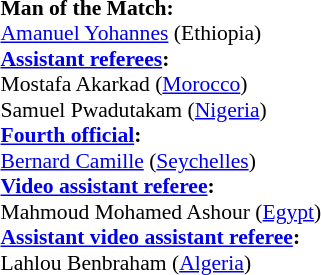<table style="width:100%; font-size:90%;">
<tr>
<td><br><strong>Man of the Match:</strong>
<br><a href='#'>Amanuel Yohannes</a> (Ethiopia)<br><strong><a href='#'>Assistant referees</a>:</strong>
<br>Mostafa Akarkad (<a href='#'>Morocco</a>)
<br>Samuel Pwadutakam (<a href='#'>Nigeria</a>)
<br><strong><a href='#'>Fourth official</a>:</strong>
<br><a href='#'>Bernard Camille</a> (<a href='#'>Seychelles</a>)
<br><strong><a href='#'>Video assistant referee</a>:</strong>
<br>Mahmoud Mohamed Ashour (<a href='#'>Egypt</a>)
<br><strong><a href='#'>Assistant video assistant referee</a>:</strong>
<br>Lahlou Benbraham (<a href='#'>Algeria</a>)</td>
</tr>
</table>
